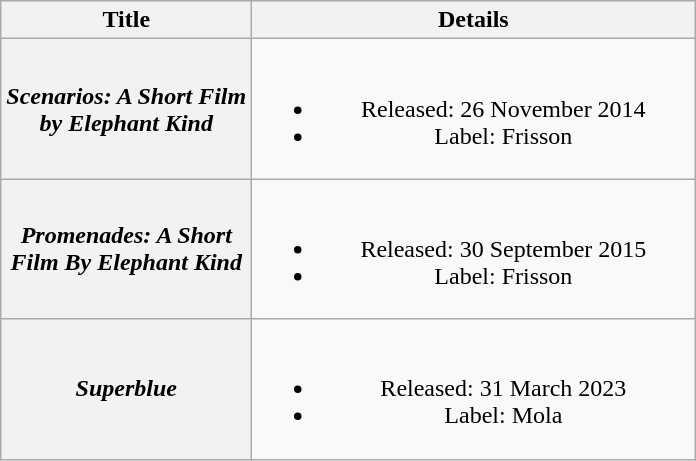<table class="wikitable plainrowheaders" style="text-align:center;">
<tr>
<th scope="col" style="width:10em;">Title</th>
<th scope="col" style="width:18em;">Details</th>
</tr>
<tr>
<th scope="row"><em>Scenarios: A Short Film by Elephant Kind</em></th>
<td><br><ul><li>Released: 26 November 2014</li><li>Label: Frisson</li></ul></td>
</tr>
<tr>
<th scope="row"><em>Promenades: A Short Film By Elephant Kind</em></th>
<td><br><ul><li>Released: 30 September 2015</li><li>Label: Frisson</li></ul></td>
</tr>
<tr>
<th scope="row"><em>Superblue</em></th>
<td><br><ul><li>Released: 31 March 2023</li><li>Label: Mola</li></ul></td>
</tr>
</table>
